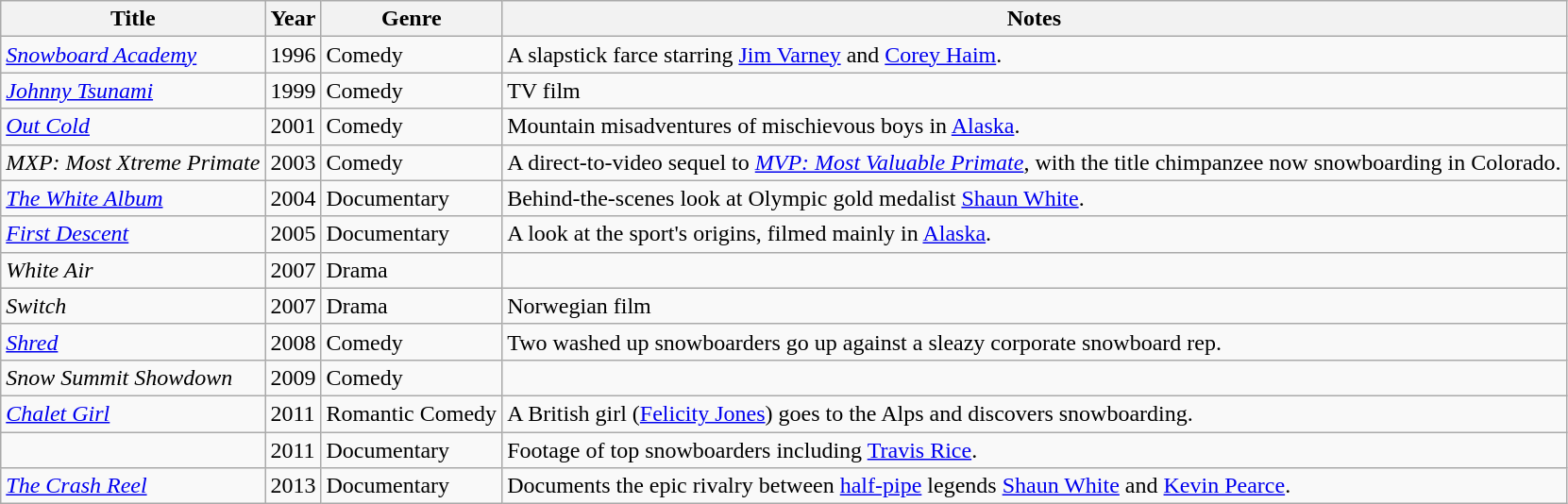<table class="wikitable sortable">
<tr>
<th>Title</th>
<th>Year</th>
<th>Genre</th>
<th>Notes</th>
</tr>
<tr>
<td><em><a href='#'>Snowboard Academy</a></em></td>
<td>1996</td>
<td>Comedy</td>
<td>A slapstick farce starring <a href='#'>Jim Varney</a> and <a href='#'>Corey Haim</a>.</td>
</tr>
<tr>
<td><em><a href='#'>Johnny Tsunami</a></em></td>
<td>1999</td>
<td>Comedy</td>
<td>TV film</td>
</tr>
<tr>
<td><em><a href='#'>Out Cold</a></em></td>
<td>2001</td>
<td>Comedy</td>
<td>Mountain misadventures of mischievous boys in <a href='#'>Alaska</a>.</td>
</tr>
<tr>
<td><em>MXP: Most Xtreme Primate</em></td>
<td>2003</td>
<td>Comedy</td>
<td>A direct-to-video sequel to <em><a href='#'>MVP: Most Valuable Primate</a></em>, with the title chimpanzee now snowboarding in Colorado.</td>
</tr>
<tr>
<td><em><a href='#'>The White Album</a></em></td>
<td>2004</td>
<td>Documentary</td>
<td>Behind-the-scenes look at Olympic gold medalist <a href='#'>Shaun White</a>.</td>
</tr>
<tr>
<td><em><a href='#'>First Descent</a></em></td>
<td>2005</td>
<td>Documentary</td>
<td>A look at the sport's origins, filmed mainly in <a href='#'>Alaska</a>.</td>
</tr>
<tr>
<td><em>White Air</em></td>
<td>2007</td>
<td>Drama</td>
<td></td>
</tr>
<tr>
<td><em>Switch</em></td>
<td>2007</td>
<td>Drama</td>
<td>Norwegian film</td>
</tr>
<tr>
<td><em><a href='#'>Shred</a></em></td>
<td>2008</td>
<td>Comedy</td>
<td>Two washed up snowboarders go up against a sleazy corporate snowboard rep.</td>
</tr>
<tr>
<td><em>Snow Summit Showdown</em></td>
<td>2009</td>
<td>Comedy</td>
<td></td>
</tr>
<tr>
<td><em><a href='#'>Chalet Girl</a></em></td>
<td>2011</td>
<td>Romantic Comedy</td>
<td>A British girl (<a href='#'>Felicity Jones</a>) goes to the Alps and discovers snowboarding.</td>
</tr>
<tr>
<td><em></em></td>
<td>2011</td>
<td>Documentary</td>
<td>Footage of top snowboarders including <a href='#'>Travis Rice</a>.</td>
</tr>
<tr>
<td><em><a href='#'>The Crash Reel</a></em></td>
<td>2013</td>
<td>Documentary</td>
<td>Documents the epic rivalry between <a href='#'>half-pipe</a> legends <a href='#'>Shaun White</a> and <a href='#'>Kevin Pearce</a>.</td>
</tr>
</table>
